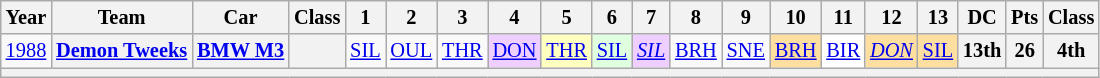<table class="wikitable" style="text-align:center; font-size:85%">
<tr>
<th>Year</th>
<th>Team</th>
<th>Car</th>
<th>Class</th>
<th>1</th>
<th>2</th>
<th>3</th>
<th>4</th>
<th>5</th>
<th>6</th>
<th>7</th>
<th>8</th>
<th>9</th>
<th>10</th>
<th>11</th>
<th>12</th>
<th>13</th>
<th>DC</th>
<th>Pts</th>
<th>Class</th>
</tr>
<tr>
<td><a href='#'>1988</a></td>
<th nowrap><a href='#'>Demon Tweeks</a></th>
<th nowrap><a href='#'>BMW M3</a></th>
<th><span></span></th>
<td><a href='#'>SIL</a></td>
<td><a href='#'>OUL</a></td>
<td><a href='#'>THR</a></td>
<td style="background:#EFCFFF;"><a href='#'>DON</a><br></td>
<td style="background:#FFFFBF;"><a href='#'>THR</a><br></td>
<td style="background:#DFFFDF;"><a href='#'>SIL</a><br></td>
<td style="background:#EFCFFF;"><em><a href='#'>SIL</a></em><br></td>
<td><a href='#'>BRH</a></td>
<td><a href='#'>SNE</a></td>
<td style="background:#FFDF9F;"><a href='#'>BRH</a><br></td>
<td style="background:#FFFFFF;"><a href='#'>BIR</a><br></td>
<td style="background:#FFDF9F;"><em><a href='#'>DON</a></em><br></td>
<td style="background:#FFDF9F;"><a href='#'>SIL</a><br></td>
<th>13th</th>
<th>26</th>
<th>4th</th>
</tr>
<tr>
<th colspan="20"></th>
</tr>
</table>
